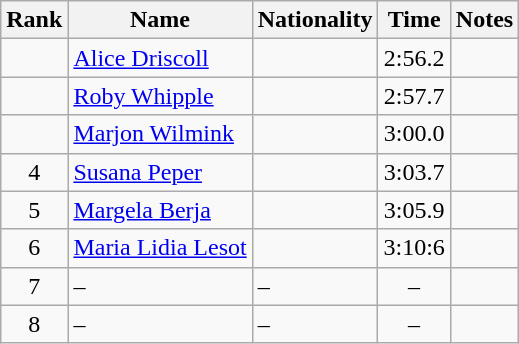<table class="wikitable sortable" style="text-align:center">
<tr>
<th>Rank</th>
<th>Name</th>
<th>Nationality</th>
<th>Time</th>
<th>Notes</th>
</tr>
<tr>
<td></td>
<td align=left><a href='#'>Alice Driscoll</a></td>
<td align=left></td>
<td>2:56.2</td>
<td></td>
</tr>
<tr>
<td></td>
<td align=left><a href='#'>Roby Whipple</a></td>
<td align=left></td>
<td>2:57.7</td>
<td></td>
</tr>
<tr>
<td></td>
<td align=left><a href='#'>Marjon Wilmink</a></td>
<td align=left></td>
<td>3:00.0</td>
<td></td>
</tr>
<tr>
<td>4</td>
<td align=left><a href='#'>Susana Peper</a></td>
<td align=left></td>
<td>3:03.7</td>
<td></td>
</tr>
<tr>
<td>5</td>
<td align=left><a href='#'>Margela Berja</a></td>
<td align=left></td>
<td>3:05.9</td>
<td></td>
</tr>
<tr>
<td>6</td>
<td align=left><a href='#'>Maria Lidia Lesot</a></td>
<td align=left></td>
<td>3:10:6</td>
<td></td>
</tr>
<tr>
<td>7</td>
<td align=left>–</td>
<td align=left>–</td>
<td>–</td>
<td></td>
</tr>
<tr>
<td>8</td>
<td align=left>–</td>
<td align=left>–</td>
<td>–</td>
<td></td>
</tr>
</table>
